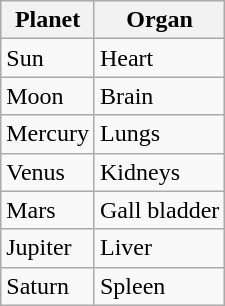<table class="wikitable">
<tr>
<th><strong>Planet</strong></th>
<th><strong>Organ</strong></th>
</tr>
<tr>
<td>Sun</td>
<td>Heart</td>
</tr>
<tr>
<td>Moon</td>
<td>Brain</td>
</tr>
<tr>
<td>Mercury</td>
<td>Lungs</td>
</tr>
<tr>
<td>Venus</td>
<td>Kidneys</td>
</tr>
<tr>
<td>Mars</td>
<td>Gall bladder</td>
</tr>
<tr>
<td>Jupiter</td>
<td>Liver</td>
</tr>
<tr>
<td>Saturn</td>
<td>Spleen</td>
</tr>
</table>
